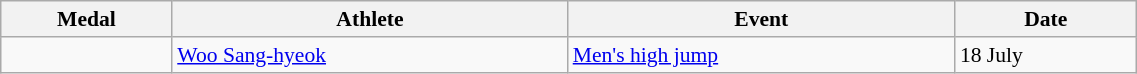<table class="wikitable" style="font-size:90%" width=60%>
<tr>
<th>Medal</th>
<th>Athlete</th>
<th>Event</th>
<th>Date</th>
</tr>
<tr>
<td></td>
<td><a href='#'>Woo Sang-hyeok</a></td>
<td><a href='#'>Men's high jump</a></td>
<td>18 July</td>
</tr>
</table>
